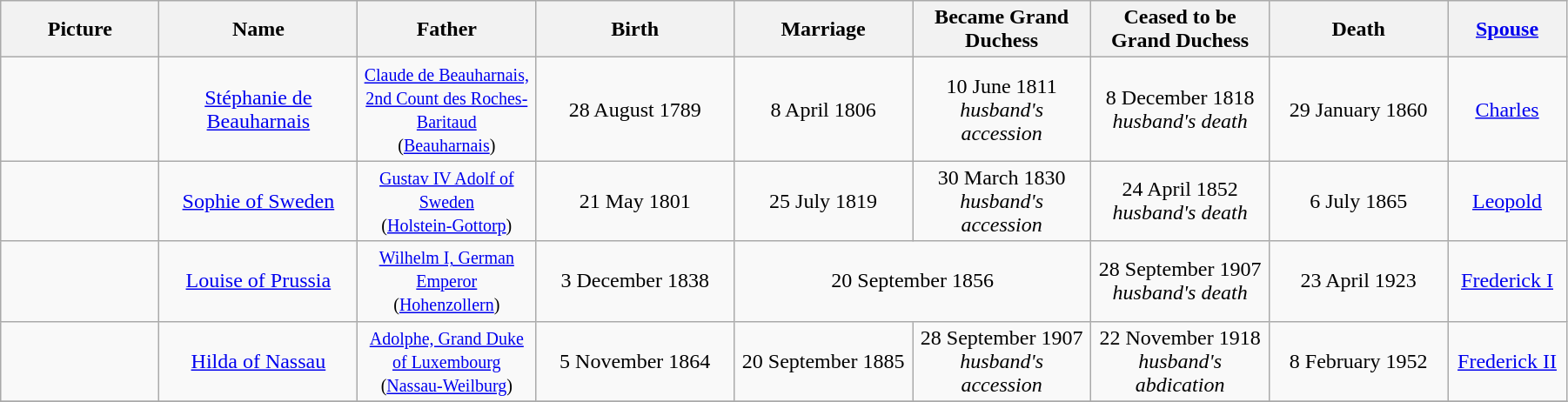<table width=95% class="wikitable">
<tr>
<th width = "8%">Picture</th>
<th width = "10%">Name</th>
<th width = "9%">Father</th>
<th width = "10%">Birth</th>
<th width = "9%">Marriage</th>
<th width = "9%">Became Grand Duchess</th>
<th width = "9%">Ceased to be Grand Duchess</th>
<th width = "9%">Death</th>
<th width = "6%"><a href='#'>Spouse</a></th>
</tr>
<tr>
<td align="center"></td>
<td align="center"><a href='#'>Stéphanie de Beauharnais</a></td>
<td align="center"><small><a href='#'>Claude de Beauharnais, 2nd Count des Roches-Baritaud</a><br>(<a href='#'>Beauharnais</a>)</small></td>
<td align="center">28 August 1789</td>
<td align="center">8 April 1806</td>
<td align="center">10 June 1811<br><em>husband's accession</em></td>
<td align="center">8 December 1818<br><em>husband's death</em></td>
<td align="center">29 January 1860</td>
<td align="center"><a href='#'>Charles</a></td>
</tr>
<tr>
<td align="center"></td>
<td align="center"><a href='#'>Sophie of Sweden</a></td>
<td align="center"><small><a href='#'>Gustav IV Adolf of Sweden</a><br>(<a href='#'>Holstein-Gottorp</a>)</small></td>
<td align="center">21 May 1801</td>
<td align="center">25 July 1819</td>
<td align="center">30 March 1830<br><em>husband's accession</em></td>
<td align="center">24 April 1852<br><em>husband's death</em></td>
<td align="center">6 July 1865</td>
<td align="center"><a href='#'>Leopold</a></td>
</tr>
<tr>
<td align="center"></td>
<td align="center"><a href='#'>Louise of Prussia</a></td>
<td align="center"><small><a href='#'>Wilhelm I, German Emperor</a><br>(<a href='#'>Hohenzollern</a>)</small></td>
<td align="center">3 December 1838</td>
<td align="center" colspan="2">20 September 1856</td>
<td align="center">28 September 1907<br><em>husband's death</em></td>
<td align="center">23 April 1923</td>
<td align="center"><a href='#'>Frederick I</a></td>
</tr>
<tr>
<td align="center"></td>
<td align="center"><a href='#'>Hilda of Nassau</a></td>
<td align="center"><small><a href='#'>Adolphe, Grand Duke of Luxembourg</a><br>(<a href='#'>Nassau-Weilburg</a>)</small></td>
<td align="center">5 November 1864</td>
<td align="center">20 September 1885</td>
<td align="center">28 September 1907<br><em>husband's accession</em></td>
<td align="center">22 November 1918<br><em>husband's abdication</em></td>
<td align="center">8 February 1952</td>
<td align="center"><a href='#'>Frederick II</a></td>
</tr>
<tr>
</tr>
</table>
